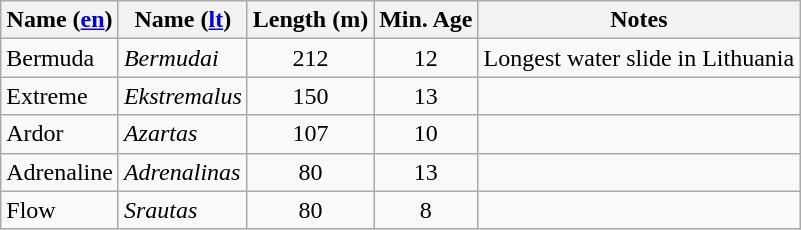<table class="wikitable sortable">
<tr>
<th>Name (<a href='#'>en</a>)</th>
<th>Name (<a href='#'>lt</a>)</th>
<th>Length (m)</th>
<th>Min. Age</th>
<th>Notes</th>
</tr>
<tr>
<td>Bermuda</td>
<td><em>Bermudai</em></td>
<td style="text-align:center">212</td>
<td style="text-align:center">12</td>
<td>Longest water slide in Lithuania</td>
</tr>
<tr>
<td>Extreme</td>
<td><em>Ekstremalus</em></td>
<td style="text-align:center">150</td>
<td style="text-align:center">13</td>
<td></td>
</tr>
<tr>
<td>Ardor</td>
<td><em>Azartas</em></td>
<td style="text-align:center">107</td>
<td style="text-align:center">10</td>
<td></td>
</tr>
<tr>
<td>Adrenaline</td>
<td><em>Adrenalinas</em></td>
<td style="text-align:center">80</td>
<td style="text-align:center">13</td>
<td></td>
</tr>
<tr>
<td>Flow</td>
<td><em>Srautas</em></td>
<td style="text-align:center">80</td>
<td style="text-align:center">8</td>
<td></td>
</tr>
</table>
